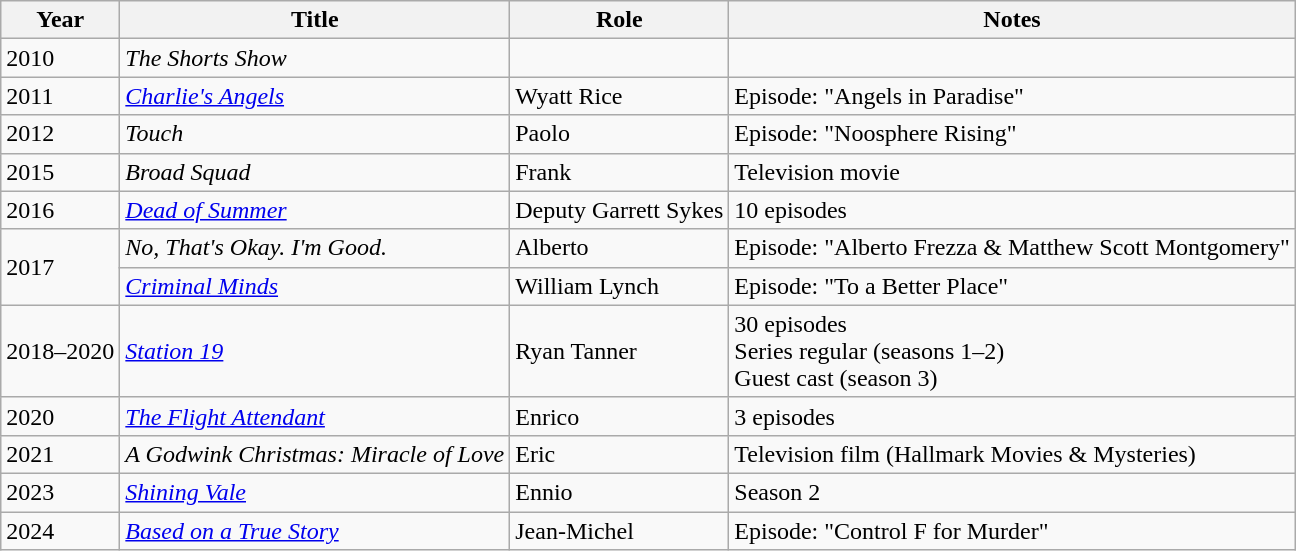<table class="wikitable sortable">
<tr>
<th>Year</th>
<th>Title</th>
<th>Role</th>
<th>Notes</th>
</tr>
<tr>
<td>2010</td>
<td><em>The Shorts Show</em></td>
<td></td>
<td></td>
</tr>
<tr>
<td>2011</td>
<td><em><a href='#'>Charlie's Angels</a></em></td>
<td>Wyatt Rice</td>
<td>Episode: "Angels in Paradise"</td>
</tr>
<tr>
<td>2012</td>
<td><em>Touch</em></td>
<td>Paolo</td>
<td>Episode: "Noosphere Rising"</td>
</tr>
<tr>
<td>2015</td>
<td><em>Broad Squad</em></td>
<td>Frank</td>
<td>Television movie</td>
</tr>
<tr>
<td>2016</td>
<td><em><a href='#'>Dead of Summer</a></em></td>
<td>Deputy Garrett Sykes</td>
<td>10 episodes</td>
</tr>
<tr>
<td rowspan=2>2017</td>
<td><em>No, That's Okay. I'm Good.</em></td>
<td>Alberto</td>
<td>Episode: "Alberto Frezza & Matthew Scott Montgomery"</td>
</tr>
<tr>
<td><em><a href='#'>Criminal Minds</a></em></td>
<td>William Lynch</td>
<td>Episode: "To a Better Place"</td>
</tr>
<tr>
<td>2018–2020</td>
<td><em><a href='#'>Station 19</a></em></td>
<td>Ryan Tanner</td>
<td>30 episodes<br>Series regular (seasons 1–2)<br>Guest cast (season 3)</td>
</tr>
<tr>
<td>2020</td>
<td><em><a href='#'>The Flight Attendant</a></em></td>
<td>Enrico</td>
<td>3 episodes</td>
</tr>
<tr>
<td>2021</td>
<td><em>A Godwink Christmas: Miracle of Love</em></td>
<td>Eric</td>
<td>Television film (Hallmark Movies & Mysteries)</td>
</tr>
<tr>
<td>2023</td>
<td><em><a href='#'>Shining Vale</a></em></td>
<td>Ennio</td>
<td>Season 2</td>
</tr>
<tr>
<td>2024</td>
<td><em><a href='#'>Based on a True Story</a></em></td>
<td>Jean-Michel</td>
<td>Episode: "Control F for Murder"</td>
</tr>
</table>
